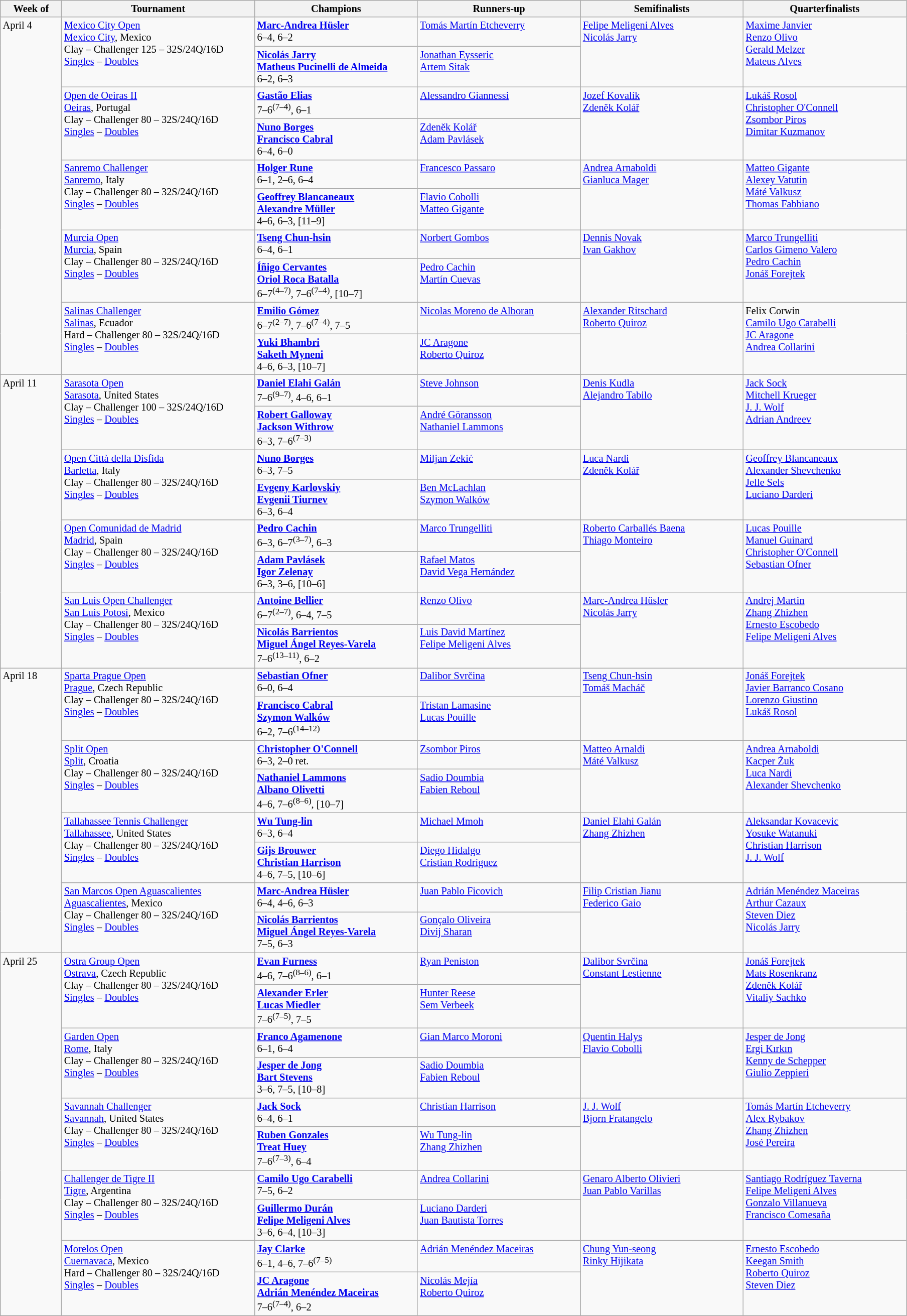<table class="wikitable" style="font-size:85%;">
<tr>
<th width=75>Week of</th>
<th width=250>Tournament</th>
<th width=210>Champions</th>
<th width=210>Runners-up</th>
<th width=210>Semifinalists</th>
<th width=210>Quarterfinalists</th>
</tr>
<tr valign=top>
<td rowspan=10>April 4</td>
<td rowspan=2><a href='#'>Mexico City Open</a><br><a href='#'>Mexico City</a>, Mexico <br> Clay – Challenger 125 – 32S/24Q/16D<br><a href='#'>Singles</a> – <a href='#'>Doubles</a></td>
<td> <strong><a href='#'>Marc-Andrea Hüsler</a></strong><br>6–4, 6–2</td>
<td> <a href='#'>Tomás Martín Etcheverry</a></td>
<td rowspan=2> <a href='#'>Felipe Meligeni Alves</a> <br>  <a href='#'>Nicolás Jarry</a></td>
<td rowspan=2> <a href='#'>Maxime Janvier</a> <br> <a href='#'>Renzo Olivo</a> <br> <a href='#'>Gerald Melzer</a> <br>  <a href='#'>Mateus Alves</a></td>
</tr>
<tr valign=top>
<td> <strong><a href='#'>Nicolás Jarry</a></strong><br> <strong><a href='#'>Matheus Pucinelli de Almeida</a></strong><br>6–2, 6–3</td>
<td> <a href='#'>Jonathan Eysseric</a><br> <a href='#'>Artem Sitak</a></td>
</tr>
<tr valign=top>
<td rowspan=2><a href='#'>Open de Oeiras II</a><br><a href='#'>Oeiras</a>, Portugal <br> Clay – Challenger 80 – 32S/24Q/16D<br><a href='#'>Singles</a> – <a href='#'>Doubles</a></td>
<td> <strong><a href='#'>Gastão Elias</a></strong><br>7–6<sup>(7–4)</sup>, 6–1</td>
<td> <a href='#'>Alessandro Giannessi</a></td>
<td rowspan=2> <a href='#'>Jozef Kovalík</a> <br>  <a href='#'>Zdeněk Kolář</a></td>
<td rowspan=2> <a href='#'>Lukáš Rosol</a> <br> <a href='#'>Christopher O'Connell</a> <br> <a href='#'>Zsombor Piros</a> <br>  <a href='#'>Dimitar Kuzmanov</a></td>
</tr>
<tr valign=top>
<td> <strong><a href='#'>Nuno Borges</a></strong><br> <strong><a href='#'>Francisco Cabral</a></strong><br>6–4, 6–0</td>
<td> <a href='#'>Zdeněk Kolář</a><br> <a href='#'>Adam Pavlásek</a></td>
</tr>
<tr valign=top>
<td rowspan=2><a href='#'>Sanremo Challenger</a><br><a href='#'>Sanremo</a>, Italy <br> Clay – Challenger 80 – 32S/24Q/16D<br><a href='#'>Singles</a> – <a href='#'>Doubles</a></td>
<td> <strong><a href='#'>Holger Rune</a></strong><br>6–1, 2–6, 6–4</td>
<td> <a href='#'>Francesco Passaro</a></td>
<td rowspan=2> <a href='#'>Andrea Arnaboldi</a> <br>  <a href='#'>Gianluca Mager</a></td>
<td rowspan=2> <a href='#'>Matteo Gigante</a> <br> <a href='#'>Alexey Vatutin</a> <br> <a href='#'>Máté Valkusz</a> <br>  <a href='#'>Thomas Fabbiano</a></td>
</tr>
<tr valign=top>
<td> <strong><a href='#'>Geoffrey Blancaneaux</a></strong><br> <strong><a href='#'>Alexandre Müller</a></strong><br>4–6, 6–3, [11–9]</td>
<td> <a href='#'>Flavio Cobolli</a><br> <a href='#'>Matteo Gigante</a></td>
</tr>
<tr valign=top>
<td rowspan=2><a href='#'>Murcia Open</a><br><a href='#'>Murcia</a>, Spain <br> Clay – Challenger 80 – 32S/24Q/16D<br><a href='#'>Singles</a> – <a href='#'>Doubles</a></td>
<td> <strong><a href='#'>Tseng Chun-hsin</a></strong><br>6–4, 6–1</td>
<td> <a href='#'>Norbert Gombos</a></td>
<td rowspan=2> <a href='#'>Dennis Novak</a> <br>  <a href='#'>Ivan Gakhov</a></td>
<td rowspan=2> <a href='#'>Marco Trungelliti</a> <br>  <a href='#'>Carlos Gimeno Valero</a> <br> <a href='#'>Pedro Cachin</a> <br>  <a href='#'>Jonáš Forejtek</a></td>
</tr>
<tr valign=top>
<td> <strong><a href='#'>Íñigo Cervantes</a></strong><br> <strong><a href='#'>Oriol Roca Batalla</a></strong><br>6–7<sup>(4–7)</sup>, 7–6<sup>(7–4)</sup>, [10–7]</td>
<td> <a href='#'>Pedro Cachin</a><br> <a href='#'>Martín Cuevas</a></td>
</tr>
<tr valign=top>
<td rowspan=2><a href='#'>Salinas Challenger</a><br><a href='#'>Salinas</a>, Ecuador <br> Hard – Challenger 80 – 32S/24Q/16D<br><a href='#'>Singles</a> – <a href='#'>Doubles</a></td>
<td> <strong><a href='#'>Emilio Gómez</a></strong><br>6–7<sup>(2–7)</sup>, 7–6<sup>(7–4)</sup>, 7–5</td>
<td> <a href='#'>Nicolas Moreno de Alboran</a></td>
<td rowspan=2> <a href='#'>Alexander Ritschard</a> <br>  <a href='#'>Roberto Quiroz</a></td>
<td rowspan=2> Felix Corwin <br> <a href='#'>Camilo Ugo Carabelli</a> <br> <a href='#'>JC Aragone</a> <br>  <a href='#'>Andrea Collarini</a></td>
</tr>
<tr valign=top>
<td> <strong><a href='#'>Yuki Bhambri</a></strong><br> <strong><a href='#'>Saketh Myneni</a></strong><br>4–6, 6–3, [10–7]</td>
<td> <a href='#'>JC Aragone</a><br> <a href='#'>Roberto Quiroz</a></td>
</tr>
<tr valign=top>
<td rowspan=8>April 11</td>
<td rowspan=2><a href='#'>Sarasota Open</a><br><a href='#'>Sarasota</a>, United States <br> Clay – Challenger 100 – 32S/24Q/16D<br><a href='#'>Singles</a> – <a href='#'>Doubles</a></td>
<td> <strong><a href='#'>Daniel Elahi Galán</a></strong><br>7–6<sup>(9–7)</sup>, 4–6, 6–1</td>
<td> <a href='#'>Steve Johnson</a></td>
<td rowspan=2> <a href='#'>Denis Kudla</a> <br>  <a href='#'>Alejandro Tabilo</a></td>
<td rowspan=2> <a href='#'>Jack Sock</a> <br>  <a href='#'>Mitchell Krueger</a> <br> <a href='#'>J. J. Wolf</a> <br>  <a href='#'>Adrian Andreev</a></td>
</tr>
<tr valign=top>
<td> <strong><a href='#'>Robert Galloway</a></strong><br> <strong><a href='#'>Jackson Withrow</a></strong><br>6–3, 7–6<sup>(7–3)</sup></td>
<td> <a href='#'>André Göransson</a><br> <a href='#'>Nathaniel Lammons</a></td>
</tr>
<tr valign=top>
<td rowspan=2><a href='#'>Open Città della Disfida</a><br><a href='#'>Barletta</a>, Italy <br> Clay – Challenger 80 – 32S/24Q/16D<br><a href='#'>Singles</a> – <a href='#'>Doubles</a></td>
<td> <strong><a href='#'>Nuno Borges</a></strong><br>6–3, 7–5</td>
<td> <a href='#'>Miljan Zekić</a></td>
<td rowspan=2> <a href='#'>Luca Nardi</a> <br>  <a href='#'>Zdeněk Kolář</a></td>
<td rowspan=2> <a href='#'>Geoffrey Blancaneaux</a> <br> <a href='#'>Alexander Shevchenko</a> <br> <a href='#'>Jelle Sels</a> <br>  <a href='#'>Luciano Darderi</a></td>
</tr>
<tr valign=top>
<td> <strong><a href='#'>Evgeny Karlovskiy</a></strong><br> <strong><a href='#'>Evgenii Tiurnev</a></strong><br>6–3, 6–4</td>
<td> <a href='#'>Ben McLachlan</a><br> <a href='#'>Szymon Walków</a></td>
</tr>
<tr valign=top>
<td rowspan=2><a href='#'>Open Comunidad de Madrid</a><br><a href='#'>Madrid</a>, Spain <br> Clay – Challenger 80 – 32S/24Q/16D<br><a href='#'>Singles</a> – <a href='#'>Doubles</a></td>
<td> <strong><a href='#'>Pedro Cachin</a></strong><br>6–3, 6–7<sup>(3–7)</sup>, 6–3</td>
<td> <a href='#'>Marco Trungelliti</a></td>
<td rowspan=2> <a href='#'>Roberto Carballés Baena</a> <br>  <a href='#'>Thiago Monteiro</a></td>
<td rowspan=2> <a href='#'>Lucas Pouille</a> <br> <a href='#'>Manuel Guinard</a> <br> <a href='#'>Christopher O'Connell</a> <br>  <a href='#'>Sebastian Ofner</a></td>
</tr>
<tr valign=top>
<td> <strong><a href='#'>Adam Pavlásek</a></strong><br> <strong><a href='#'>Igor Zelenay</a></strong><br>6–3, 3–6, [10–6]</td>
<td> <a href='#'>Rafael Matos</a><br> <a href='#'>David Vega Hernández</a></td>
</tr>
<tr valign=top>
<td rowspan=2><a href='#'>San Luis Open Challenger</a><br><a href='#'>San Luis Potosí</a>, Mexico <br> Clay – Challenger 80 – 32S/24Q/16D<br><a href='#'>Singles</a> – <a href='#'>Doubles</a></td>
<td> <strong><a href='#'>Antoine Bellier</a></strong><br>6–7<sup>(2–7)</sup>, 6–4, 7–5</td>
<td> <a href='#'>Renzo Olivo</a></td>
<td rowspan=2> <a href='#'>Marc-Andrea Hüsler</a> <br>  <a href='#'>Nicolás Jarry</a></td>
<td rowspan=2> <a href='#'>Andrej Martin</a> <br> <a href='#'>Zhang Zhizhen</a> <br>  <a href='#'>Ernesto Escobedo</a> <br>  <a href='#'>Felipe Meligeni Alves</a></td>
</tr>
<tr valign=top>
<td> <strong><a href='#'>Nicolás Barrientos</a></strong><br> <strong><a href='#'>Miguel Ángel Reyes-Varela</a></strong><br>7–6<sup>(13–11)</sup>, 6–2</td>
<td> <a href='#'>Luis David Martínez</a><br> <a href='#'>Felipe Meligeni Alves</a></td>
</tr>
<tr valign=top>
<td rowspan=8>April 18</td>
<td rowspan=2><a href='#'>Sparta Prague Open</a><br><a href='#'>Prague</a>, Czech Republic <br> Clay – Challenger 80 – 32S/24Q/16D<br><a href='#'>Singles</a> – <a href='#'>Doubles</a></td>
<td> <strong><a href='#'>Sebastian Ofner</a></strong><br>6–0, 6–4</td>
<td> <a href='#'>Dalibor Svrčina</a></td>
<td rowspan=2> <a href='#'>Tseng Chun-hsin</a> <br>  <a href='#'>Tomáš Macháč</a></td>
<td rowspan=2> <a href='#'>Jonáš Forejtek</a> <br>  <a href='#'>Javier Barranco Cosano</a> <br>  <a href='#'>Lorenzo Giustino</a> <br>  <a href='#'>Lukáš Rosol</a></td>
</tr>
<tr valign=top>
<td> <strong><a href='#'>Francisco Cabral</a></strong><br> <strong><a href='#'>Szymon Walków</a></strong><br>6–2, 7–6<sup>(14–12)</sup></td>
<td> <a href='#'>Tristan Lamasine</a><br> <a href='#'>Lucas Pouille</a></td>
</tr>
<tr valign=top>
<td rowspan=2><a href='#'>Split Open</a><br><a href='#'>Split</a>, Croatia <br> Clay – Challenger 80 – 32S/24Q/16D<br><a href='#'>Singles</a> – <a href='#'>Doubles</a></td>
<td> <strong><a href='#'>Christopher O'Connell</a></strong><br>6–3, 2–0 ret.</td>
<td> <a href='#'>Zsombor Piros</a></td>
<td rowspan=2> <a href='#'>Matteo Arnaldi</a> <br>  <a href='#'>Máté Valkusz</a></td>
<td rowspan=2> <a href='#'>Andrea Arnaboldi</a> <br>  <a href='#'>Kacper Żuk</a> <br> <a href='#'>Luca Nardi</a> <br>  <a href='#'>Alexander Shevchenko</a></td>
</tr>
<tr valign=top>
<td> <strong><a href='#'>Nathaniel Lammons</a></strong><br> <strong><a href='#'>Albano Olivetti</a></strong><br>4–6, 7–6<sup>(8–6)</sup>, [10–7]</td>
<td> <a href='#'>Sadio Doumbia</a><br> <a href='#'>Fabien Reboul</a></td>
</tr>
<tr valign=top>
<td rowspan=2><a href='#'>Tallahassee Tennis Challenger</a><br><a href='#'>Tallahassee</a>, United States <br> Clay – Challenger 80 – 32S/24Q/16D<br><a href='#'>Singles</a> – <a href='#'>Doubles</a></td>
<td> <strong><a href='#'>Wu Tung-lin</a></strong><br>6–3, 6–4</td>
<td> <a href='#'>Michael Mmoh</a></td>
<td rowspan=2> <a href='#'>Daniel Elahi Galán</a> <br>  <a href='#'>Zhang Zhizhen</a></td>
<td rowspan=2> <a href='#'>Aleksandar Kovacevic</a> <br> <a href='#'>Yosuke Watanuki</a> <br> <a href='#'>Christian Harrison</a> <br>  <a href='#'>J. J. Wolf</a></td>
</tr>
<tr valign=top>
<td> <strong><a href='#'>Gijs Brouwer</a></strong><br> <strong><a href='#'>Christian Harrison</a></strong><br>4–6, 7–5, [10–6]</td>
<td> <a href='#'>Diego Hidalgo</a><br> <a href='#'>Cristian Rodríguez</a></td>
</tr>
<tr valign=top>
<td rowspan=2><a href='#'>San Marcos Open Aguascalientes</a><br><a href='#'>Aguascalientes</a>, Mexico <br> Clay – Challenger 80 – 32S/24Q/16D<br><a href='#'>Singles</a> – <a href='#'>Doubles</a></td>
<td> <strong><a href='#'>Marc-Andrea Hüsler</a></strong><br>6–4, 4–6, 6–3</td>
<td> <a href='#'>Juan Pablo Ficovich</a></td>
<td rowspan=2> <a href='#'>Filip Cristian Jianu</a> <br>  <a href='#'>Federico Gaio</a></td>
<td rowspan=2> <a href='#'>Adrián Menéndez Maceiras</a> <br> <a href='#'>Arthur Cazaux</a> <br> <a href='#'>Steven Diez</a> <br>  <a href='#'>Nicolás Jarry</a></td>
</tr>
<tr valign=top>
<td> <strong><a href='#'>Nicolás Barrientos</a></strong><br> <strong><a href='#'>Miguel Ángel Reyes-Varela</a></strong><br>7–5, 6–3</td>
<td> <a href='#'>Gonçalo Oliveira</a><br> <a href='#'>Divij Sharan</a></td>
</tr>
<tr valign=top>
<td rowspan=10>April 25</td>
<td rowspan=2><a href='#'>Ostra Group Open</a><br><a href='#'>Ostrava</a>, Czech Republic <br> Clay – Challenger 80 – 32S/24Q/16D<br><a href='#'>Singles</a> – <a href='#'>Doubles</a></td>
<td> <strong><a href='#'>Evan Furness</a></strong><br>4–6, 7–6<sup>(8–6)</sup>, 6–1</td>
<td> <a href='#'>Ryan Peniston</a></td>
<td rowspan=2> <a href='#'>Dalibor Svrčina</a> <br>  <a href='#'>Constant Lestienne</a></td>
<td rowspan=2> <a href='#'>Jonáš Forejtek</a> <br> <a href='#'>Mats Rosenkranz</a> <br> <a href='#'>Zdeněk Kolář</a> <br>  <a href='#'>Vitaliy Sachko</a></td>
</tr>
<tr valign=top>
<td> <strong><a href='#'>Alexander Erler</a></strong><br> <strong><a href='#'>Lucas Miedler</a></strong><br>7–6<sup>(7–5)</sup>, 7–5</td>
<td> <a href='#'>Hunter Reese</a><br> <a href='#'>Sem Verbeek</a></td>
</tr>
<tr valign=top>
<td rowspan=2><a href='#'>Garden Open</a><br><a href='#'>Rome</a>, Italy <br> Clay – Challenger 80 – 32S/24Q/16D<br><a href='#'>Singles</a> – <a href='#'>Doubles</a></td>
<td> <strong><a href='#'>Franco Agamenone</a></strong><br>6–1, 6–4</td>
<td> <a href='#'>Gian Marco Moroni</a></td>
<td rowspan=2> <a href='#'>Quentin Halys</a> <br>  <a href='#'>Flavio Cobolli</a></td>
<td rowspan=2> <a href='#'>Jesper de Jong</a> <br> <a href='#'>Ergi Kırkın</a> <br> <a href='#'>Kenny de Schepper</a> <br>  <a href='#'>Giulio Zeppieri</a></td>
</tr>
<tr valign=top>
<td> <strong><a href='#'>Jesper de Jong</a></strong><br> <strong><a href='#'>Bart Stevens</a></strong><br>3–6, 7–5, [10–8]</td>
<td> <a href='#'>Sadio Doumbia</a><br> <a href='#'>Fabien Reboul</a></td>
</tr>
<tr valign=top>
<td rowspan=2><a href='#'>Savannah Challenger</a><br><a href='#'>Savannah</a>, United States <br> Clay – Challenger 80 – 32S/24Q/16D<br><a href='#'>Singles</a> – <a href='#'>Doubles</a></td>
<td> <strong><a href='#'>Jack Sock</a></strong><br>6–4, 6–1</td>
<td> <a href='#'>Christian Harrison</a></td>
<td rowspan=2> <a href='#'>J. J. Wolf</a> <br>  <a href='#'>Bjorn Fratangelo</a></td>
<td rowspan=2> <a href='#'>Tomás Martín Etcheverry</a> <br> <a href='#'>Alex Rybakov</a> <br> <a href='#'>Zhang Zhizhen</a> <br>  <a href='#'>José Pereira</a></td>
</tr>
<tr valign=top>
<td> <strong><a href='#'>Ruben Gonzales</a></strong><br> <strong><a href='#'>Treat Huey</a></strong><br>7–6<sup>(7–3)</sup>, 6–4</td>
<td> <a href='#'>Wu Tung-lin</a><br> <a href='#'>Zhang Zhizhen</a></td>
</tr>
<tr valign=top>
<td rowspan=2><a href='#'>Challenger de Tigre II</a><br><a href='#'>Tigre</a>, Argentina <br> Clay – Challenger 80 – 32S/24Q/16D<br><a href='#'>Singles</a> – <a href='#'>Doubles</a></td>
<td> <strong><a href='#'>Camilo Ugo Carabelli</a></strong><br>7–5, 6–2</td>
<td> <a href='#'>Andrea Collarini</a></td>
<td rowspan=2> <a href='#'>Genaro Alberto Olivieri</a> <br>  <a href='#'>Juan Pablo Varillas</a></td>
<td rowspan=2> <a href='#'>Santiago Rodríguez Taverna</a> <br> <a href='#'>Felipe Meligeni Alves</a> <br> <a href='#'>Gonzalo Villanueva</a> <br>  <a href='#'>Francisco Comesaña</a></td>
</tr>
<tr valign=top>
<td> <strong><a href='#'>Guillermo Durán</a></strong><br> <strong><a href='#'>Felipe Meligeni Alves</a></strong><br>3–6, 6–4, [10–3]</td>
<td> <a href='#'>Luciano Darderi</a><br> <a href='#'>Juan Bautista Torres</a></td>
</tr>
<tr valign=top>
<td rowspan=2><a href='#'>Morelos Open</a><br><a href='#'>Cuernavaca</a>, Mexico <br> Hard – Challenger 80 – 32S/24Q/16D<br><a href='#'>Singles</a> – <a href='#'>Doubles</a></td>
<td> <strong><a href='#'>Jay Clarke</a></strong><br>6–1, 4–6, 7–6<sup>(7–5)</sup></td>
<td> <a href='#'>Adrián Menéndez Maceiras</a></td>
<td rowspan=2> <a href='#'>Chung Yun-seong</a> <br>  <a href='#'>Rinky Hijikata</a></td>
<td rowspan=2> <a href='#'>Ernesto Escobedo</a> <br> <a href='#'>Keegan Smith</a> <br> <a href='#'>Roberto Quiroz</a> <br>  <a href='#'>Steven Diez</a></td>
</tr>
<tr valign=top>
<td> <strong><a href='#'>JC Aragone</a></strong><br> <strong><a href='#'>Adrián Menéndez Maceiras</a></strong><br>7–6<sup>(7–4)</sup>, 6–2</td>
<td> <a href='#'>Nicolás Mejía</a><br> <a href='#'>Roberto Quiroz</a></td>
</tr>
</table>
